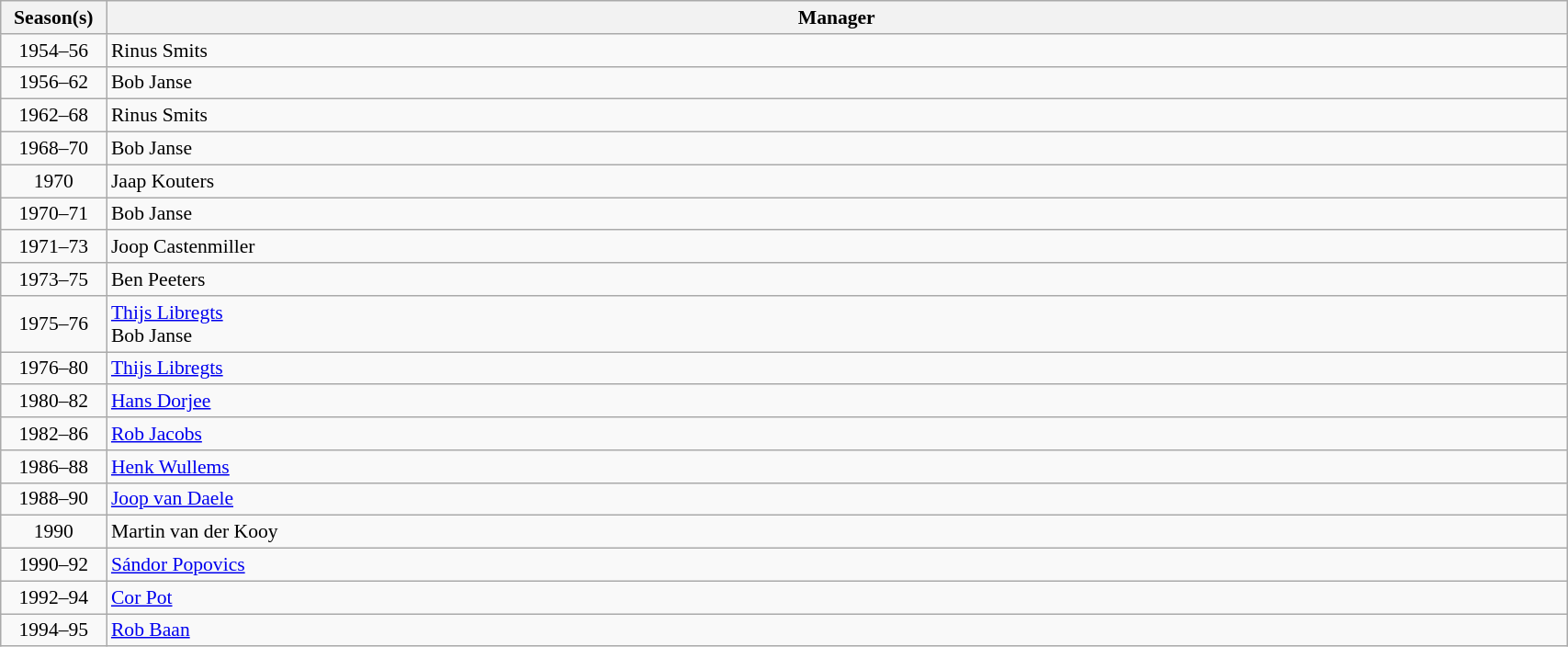<table class="wikitable" width="90%" style="font-size: 90%">
<tr>
<th width="70" align="center">Season(s)</th>
<th>Manager</th>
</tr>
<tr>
<td align="center">1954–56</td>
<td> Rinus Smits</td>
</tr>
<tr>
<td align="center">1956–62</td>
<td> Bob Janse</td>
</tr>
<tr>
<td align="center">1962–68</td>
<td> Rinus Smits</td>
</tr>
<tr>
<td align="center">1968–70</td>
<td> Bob Janse</td>
</tr>
<tr>
<td align="center">1970</td>
<td> Jaap Kouters</td>
</tr>
<tr>
<td align="center">1970–71</td>
<td> Bob Janse</td>
</tr>
<tr>
<td align="center">1971–73</td>
<td> Joop Castenmiller</td>
</tr>
<tr>
<td align="center">1973–75</td>
<td> Ben Peeters</td>
</tr>
<tr>
<td align="center">1975–76</td>
<td> <a href='#'>Thijs Libregts</a> <br>  Bob Janse</td>
</tr>
<tr>
<td align="center">1976–80</td>
<td> <a href='#'>Thijs Libregts</a></td>
</tr>
<tr>
<td align="center">1980–82</td>
<td> <a href='#'>Hans Dorjee</a></td>
</tr>
<tr>
<td align="center">1982–86</td>
<td> <a href='#'>Rob Jacobs</a></td>
</tr>
<tr>
<td align="center">1986–88</td>
<td> <a href='#'>Henk Wullems</a></td>
</tr>
<tr>
<td align="center">1988–90</td>
<td> <a href='#'>Joop van Daele</a></td>
</tr>
<tr>
<td align="center">1990</td>
<td> Martin van der Kooy</td>
</tr>
<tr>
<td align="center">1990–92</td>
<td> <a href='#'>Sándor Popovics</a></td>
</tr>
<tr>
<td align="center">1992–94</td>
<td> <a href='#'>Cor Pot</a></td>
</tr>
<tr>
<td align="center">1994–95</td>
<td> <a href='#'>Rob Baan</a></td>
</tr>
</table>
